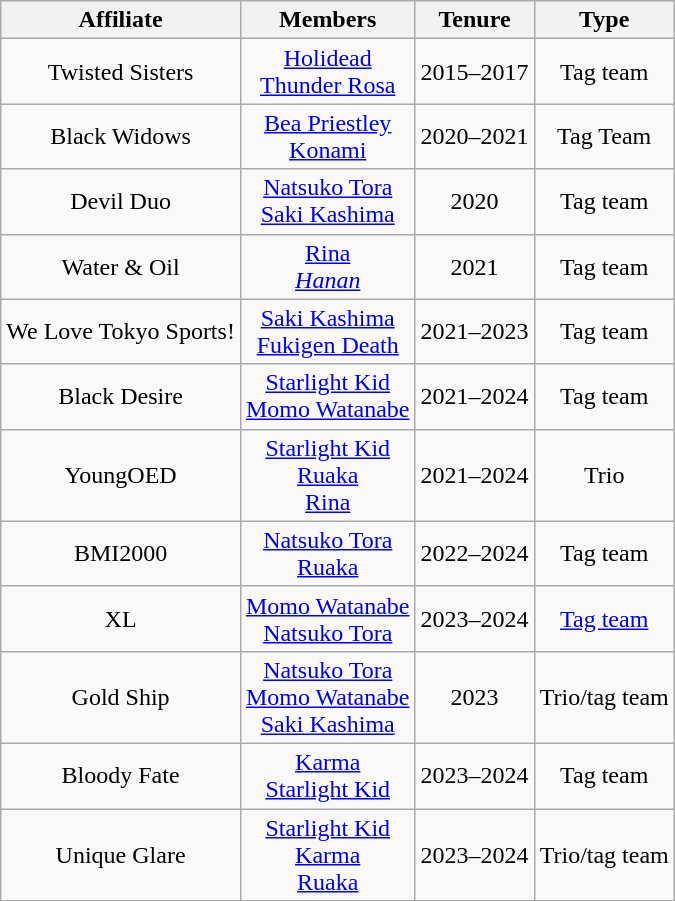<table class="wikitable sortable" style="text-align:center;">
<tr>
<th>Affiliate</th>
<th>Members</th>
<th>Tenure</th>
<th>Type</th>
</tr>
<tr>
<td>Twisted Sisters</td>
<td><a href='#'>Holidead</a><br><a href='#'>Thunder Rosa</a></td>
<td>2015–2017</td>
<td>Tag team</td>
</tr>
<tr>
<td>Black Widows</td>
<td><a href='#'>Bea Priestley</a><br><a href='#'>Konami</a></td>
<td>2020–2021</td>
<td>Tag Team</td>
</tr>
<tr>
<td>Devil Duo</td>
<td><a href='#'>Natsuko Tora</a><br><a href='#'>Saki Kashima</a></td>
<td>2020</td>
<td>Tag team</td>
</tr>
<tr>
<td>Water & Oil</td>
<td><a href='#'>Rina</a><br><em><a href='#'>Hanan</a></em></td>
<td>2021</td>
<td>Tag team</td>
</tr>
<tr>
<td>We Love Tokyo Sports!<br></td>
<td><a href='#'>Saki Kashima</a><br><a href='#'>Fukigen Death</a></td>
<td>2021–2023</td>
<td>Tag team</td>
</tr>
<tr>
<td>Black Desire</td>
<td><a href='#'>Starlight Kid</a><br><a href='#'>Momo Watanabe</a></td>
<td>2021–2024</td>
<td>Tag team</td>
</tr>
<tr>
<td>YoungOED</td>
<td><a href='#'>Starlight Kid</a><br><a href='#'>Ruaka</a><br><a href='#'>Rina</a></td>
<td>2021–2024</td>
<td>Trio</td>
</tr>
<tr>
<td>BMI2000</td>
<td><a href='#'>Natsuko Tora</a><br><a href='#'>Ruaka</a></td>
<td>2022–2024</td>
<td>Tag team</td>
</tr>
<tr>
<td>XL</td>
<td><a href='#'>Momo Watanabe</a><br><a href='#'>Natsuko Tora</a></td>
<td>2023–2024</td>
<td><a href='#'>Tag team</a></td>
</tr>
<tr>
<td>Gold Ship</td>
<td><a href='#'>Natsuko Tora</a><br><a href='#'>Momo Watanabe</a><br><a href='#'>Saki Kashima</a></td>
<td>2023</td>
<td>Trio/tag team</td>
</tr>
<tr>
<td>Bloody Fate</td>
<td><a href='#'>Karma</a><br><a href='#'>Starlight Kid</a></td>
<td>2023–2024</td>
<td>Tag team</td>
</tr>
<tr>
<td>Unique Glare</td>
<td><a href='#'>Starlight Kid</a><br><a href='#'>Karma</a><br><a href='#'>Ruaka</a></td>
<td>2023–2024</td>
<td>Trio/tag team</td>
</tr>
</table>
